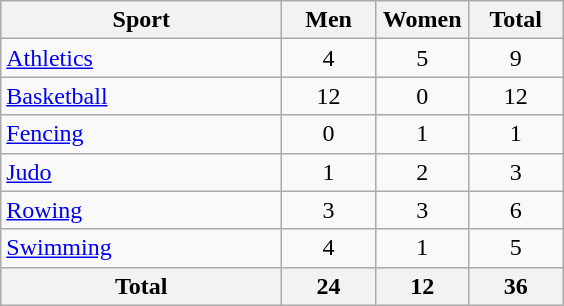<table class="wikitable sortable" style="text-align:center;">
<tr>
<th width=180>Sport</th>
<th width=55>Men</th>
<th width=55>Women</th>
<th width=55>Total</th>
</tr>
<tr>
<td align=left><a href='#'>Athletics</a></td>
<td>4</td>
<td>5</td>
<td>9</td>
</tr>
<tr>
<td align=left><a href='#'>Basketball</a></td>
<td>12</td>
<td>0</td>
<td>12</td>
</tr>
<tr>
<td align=left><a href='#'>Fencing</a></td>
<td>0</td>
<td>1</td>
<td>1</td>
</tr>
<tr>
<td align=left><a href='#'>Judo</a></td>
<td>1</td>
<td>2</td>
<td>3</td>
</tr>
<tr>
<td align=left><a href='#'>Rowing</a></td>
<td>3</td>
<td>3</td>
<td>6</td>
</tr>
<tr>
<td align=left><a href='#'>Swimming</a></td>
<td>4</td>
<td>1</td>
<td>5</td>
</tr>
<tr>
<th>Total</th>
<th>24</th>
<th>12</th>
<th>36</th>
</tr>
</table>
